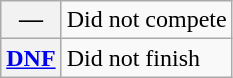<table class="wikitable">
<tr>
<th scope="row">—</th>
<td>Did not compete</td>
</tr>
<tr>
<th scope="row"><a href='#'>DNF</a></th>
<td>Did not finish</td>
</tr>
</table>
